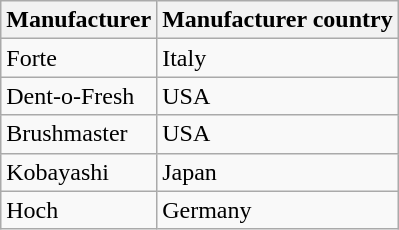<table class="wikitable">
<tr>
<th>Manufacturer</th>
<th>Manufacturer country</th>
</tr>
<tr>
<td>Forte</td>
<td>Italy</td>
</tr>
<tr>
<td>Dent-o-Fresh</td>
<td>USA</td>
</tr>
<tr>
<td>Brushmaster</td>
<td>USA</td>
</tr>
<tr>
<td>Kobayashi</td>
<td>Japan</td>
</tr>
<tr>
<td>Hoch</td>
<td>Germany</td>
</tr>
</table>
